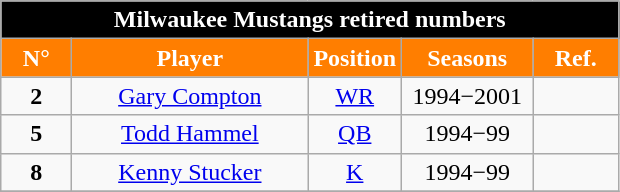<table class="wikitable sortable" style="text-align:center">
<tr>
<td colspan="5" style= "background: black; color: white"><strong>Milwaukee Mustangs retired numbers</strong></td>
</tr>
<tr>
<th width=40px  style="background: #FF7E00; color: white">N°</th>
<th width=150px style="background: #FF7E00; color: white">Player</th>
<th width=40px style="background: #FF7E00; color: white">Position</th>
<th width=80px style="background: #FF7E00; color: white">Seasons</th>
<th width=50px style="background: #FF7E00; color: white">Ref.</th>
</tr>
<tr>
<td><strong>2</strong></td>
<td><a href='#'>Gary Compton</a></td>
<td><a href='#'>WR</a></td>
<td>1994−2001</td>
<td></td>
</tr>
<tr>
<td><strong>5</strong></td>
<td><a href='#'>Todd Hammel</a></td>
<td><a href='#'>QB</a></td>
<td>1994−99</td>
<td></td>
</tr>
<tr>
<td><strong>8</strong></td>
<td><a href='#'>Kenny Stucker</a></td>
<td><a href='#'>K</a></td>
<td>1994−99</td>
<td></td>
</tr>
<tr>
</tr>
</table>
